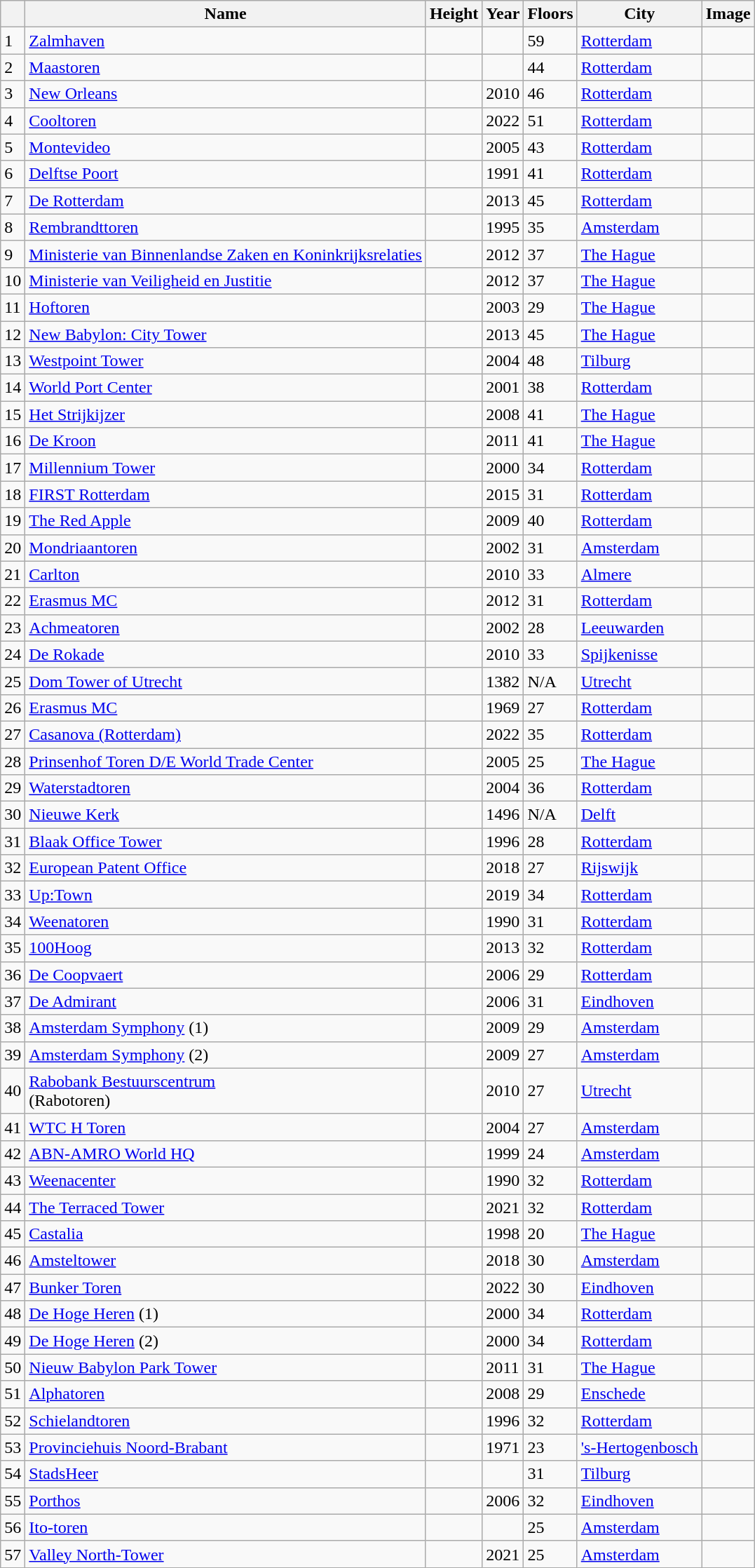<table class="wikitable sortable">
<tr>
<th></th>
<th>Name</th>
<th>Height</th>
<th>Year</th>
<th>Floors</th>
<th>City</th>
<th class="unsortable">Image</th>
</tr>
<tr>
<td>1</td>
<td><a href='#'>Zalmhaven</a></td>
<td></td>
<td></td>
<td>59</td>
<td><a href='#'>Rotterdam</a></td>
<td></td>
</tr>
<tr>
<td>2</td>
<td><a href='#'>Maastoren</a></td>
<td></td>
<td></td>
<td>44</td>
<td><a href='#'>Rotterdam</a></td>
<td></td>
</tr>
<tr>
<td>3</td>
<td><a href='#'>New Orleans</a></td>
<td></td>
<td>2010</td>
<td>46</td>
<td><a href='#'>Rotterdam</a></td>
<td></td>
</tr>
<tr>
<td>4</td>
<td><a href='#'>Cooltoren</a></td>
<td></td>
<td>2022</td>
<td>51</td>
<td><a href='#'>Rotterdam</a></td>
<td></td>
</tr>
<tr>
<td>5</td>
<td><a href='#'>Montevideo</a></td>
<td></td>
<td>2005</td>
<td>43</td>
<td><a href='#'>Rotterdam</a></td>
<td></td>
</tr>
<tr>
<td>6</td>
<td><a href='#'>Delftse Poort</a></td>
<td></td>
<td>1991</td>
<td>41</td>
<td><a href='#'>Rotterdam</a></td>
<td></td>
</tr>
<tr>
<td>7</td>
<td><a href='#'>De Rotterdam</a></td>
<td></td>
<td>2013</td>
<td>45</td>
<td><a href='#'>Rotterdam</a></td>
<td></td>
</tr>
<tr>
<td>8</td>
<td><a href='#'>Rembrandttoren</a></td>
<td></td>
<td>1995</td>
<td>35</td>
<td><a href='#'>Amsterdam</a></td>
<td></td>
</tr>
<tr>
<td>9</td>
<td><a href='#'>Ministerie van Binnenlandse Zaken en Koninkrijksrelaties</a></td>
<td></td>
<td>2012</td>
<td>37</td>
<td><a href='#'>The Hague</a></td>
<td></td>
</tr>
<tr>
<td>10</td>
<td><a href='#'>Ministerie van Veiligheid en Justitie</a></td>
<td></td>
<td>2012</td>
<td>37</td>
<td><a href='#'>The Hague</a></td>
<td></td>
</tr>
<tr>
<td>11</td>
<td><a href='#'>Hoftoren</a></td>
<td></td>
<td>2003</td>
<td>29</td>
<td><a href='#'>The Hague</a></td>
<td></td>
</tr>
<tr>
<td>12</td>
<td><a href='#'>New Babylon: City Tower</a></td>
<td></td>
<td>2013</td>
<td>45</td>
<td><a href='#'>The Hague</a></td>
<td></td>
</tr>
<tr>
<td>13</td>
<td><a href='#'>Westpoint Tower</a></td>
<td></td>
<td>2004</td>
<td>48</td>
<td><a href='#'>Tilburg</a></td>
<td></td>
</tr>
<tr>
<td>14</td>
<td><a href='#'>World Port Center</a></td>
<td></td>
<td>2001</td>
<td>38</td>
<td><a href='#'>Rotterdam</a></td>
<td></td>
</tr>
<tr>
<td>15</td>
<td><a href='#'>Het Strijkijzer</a></td>
<td></td>
<td>2008</td>
<td>41</td>
<td><a href='#'>The Hague</a></td>
<td></td>
</tr>
<tr>
<td>16</td>
<td><a href='#'>De Kroon</a></td>
<td></td>
<td>2011</td>
<td>41</td>
<td><a href='#'>The Hague</a></td>
<td></td>
</tr>
<tr>
<td>17</td>
<td><a href='#'>Millennium Tower</a></td>
<td></td>
<td>2000</td>
<td>34</td>
<td><a href='#'>Rotterdam</a></td>
<td></td>
</tr>
<tr>
<td>18</td>
<td><a href='#'>FIRST Rotterdam</a></td>
<td></td>
<td>2015</td>
<td>31</td>
<td><a href='#'>Rotterdam</a></td>
<td></td>
</tr>
<tr>
<td>19</td>
<td><a href='#'>The Red Apple</a></td>
<td></td>
<td>2009</td>
<td>40</td>
<td><a href='#'>Rotterdam</a></td>
<td></td>
</tr>
<tr>
<td>20</td>
<td><a href='#'>Mondriaantoren</a></td>
<td></td>
<td>2002</td>
<td>31</td>
<td><a href='#'>Amsterdam</a></td>
<td></td>
</tr>
<tr>
<td>21</td>
<td><a href='#'>Carlton</a></td>
<td></td>
<td>2010</td>
<td>33</td>
<td><a href='#'>Almere</a></td>
<td></td>
</tr>
<tr>
<td>22</td>
<td><a href='#'>Erasmus MC</a></td>
<td></td>
<td>2012</td>
<td>31</td>
<td><a href='#'>Rotterdam</a></td>
<td></td>
</tr>
<tr>
<td>23</td>
<td><a href='#'>Achmeatoren</a></td>
<td></td>
<td>2002</td>
<td>28</td>
<td><a href='#'>Leeuwarden</a></td>
<td></td>
</tr>
<tr>
<td>24</td>
<td><a href='#'>De Rokade</a></td>
<td></td>
<td>2010</td>
<td>33</td>
<td><a href='#'>Spijkenisse</a></td>
<td></td>
</tr>
<tr>
<td>25</td>
<td><a href='#'>Dom Tower of Utrecht</a></td>
<td></td>
<td>1382</td>
<td>N/A</td>
<td><a href='#'>Utrecht</a></td>
<td></td>
</tr>
<tr>
<td>26</td>
<td><a href='#'>Erasmus MC</a></td>
<td></td>
<td>1969</td>
<td>27</td>
<td><a href='#'>Rotterdam</a></td>
<td></td>
</tr>
<tr>
<td>27</td>
<td><a href='#'>Casanova (Rotterdam)</a></td>
<td></td>
<td>2022</td>
<td>35</td>
<td><a href='#'>Rotterdam</a></td>
<td></td>
</tr>
<tr>
<td>28</td>
<td><a href='#'>Prinsenhof Toren D/E World Trade Center</a></td>
<td></td>
<td>2005</td>
<td>25</td>
<td><a href='#'>The Hague</a></td>
<td></td>
</tr>
<tr>
<td>29</td>
<td><a href='#'>Waterstadtoren</a></td>
<td></td>
<td>2004</td>
<td>36</td>
<td><a href='#'>Rotterdam</a></td>
<td></td>
</tr>
<tr>
<td>30</td>
<td><a href='#'>Nieuwe Kerk</a></td>
<td></td>
<td>1496</td>
<td>N/A</td>
<td><a href='#'>Delft</a></td>
<td></td>
</tr>
<tr>
<td>31</td>
<td><a href='#'>Blaak Office Tower</a></td>
<td></td>
<td>1996</td>
<td>28</td>
<td><a href='#'>Rotterdam</a></td>
<td></td>
</tr>
<tr>
<td>32</td>
<td><a href='#'>European Patent Office</a></td>
<td></td>
<td>2018</td>
<td>27</td>
<td><a href='#'>Rijswijk</a></td>
<td></td>
</tr>
<tr>
<td>33</td>
<td><a href='#'>Up:Town</a></td>
<td></td>
<td>2019</td>
<td>34</td>
<td><a href='#'>Rotterdam</a></td>
<td></td>
</tr>
<tr>
<td>34</td>
<td><a href='#'>Weenatoren</a></td>
<td></td>
<td>1990</td>
<td>31</td>
<td><a href='#'>Rotterdam</a></td>
<td></td>
</tr>
<tr>
<td>35</td>
<td><a href='#'>100Hoog</a></td>
<td></td>
<td>2013</td>
<td>32</td>
<td><a href='#'>Rotterdam</a></td>
<td></td>
</tr>
<tr>
<td>36</td>
<td><a href='#'>De Coopvaert</a></td>
<td></td>
<td>2006</td>
<td>29</td>
<td><a href='#'>Rotterdam</a></td>
<td></td>
</tr>
<tr>
<td>37</td>
<td><a href='#'>De Admirant</a></td>
<td></td>
<td>2006</td>
<td>31</td>
<td><a href='#'>Eindhoven</a></td>
<td></td>
</tr>
<tr>
<td>38</td>
<td><a href='#'>Amsterdam Symphony</a> (1)</td>
<td></td>
<td>2009</td>
<td>29</td>
<td><a href='#'>Amsterdam</a></td>
<td></td>
</tr>
<tr>
<td>39</td>
<td><a href='#'>Amsterdam Symphony</a> (2)</td>
<td></td>
<td>2009</td>
<td>27</td>
<td><a href='#'>Amsterdam</a></td>
<td></td>
</tr>
<tr>
<td>40</td>
<td><a href='#'>Rabobank Bestuurscentrum</a><br>(Rabotoren)</td>
<td></td>
<td>2010</td>
<td>27</td>
<td><a href='#'>Utrecht</a></td>
<td></td>
</tr>
<tr>
<td>41</td>
<td><a href='#'>WTC H Toren</a></td>
<td></td>
<td>2004</td>
<td>27</td>
<td><a href='#'>Amsterdam</a></td>
<td></td>
</tr>
<tr>
<td>42</td>
<td><a href='#'>ABN-AMRO World HQ</a></td>
<td></td>
<td>1999</td>
<td>24</td>
<td><a href='#'>Amsterdam</a></td>
<td></td>
</tr>
<tr>
<td>43</td>
<td><a href='#'>Weenacenter</a></td>
<td></td>
<td>1990</td>
<td>32</td>
<td><a href='#'>Rotterdam</a></td>
<td></td>
</tr>
<tr>
<td>44</td>
<td><a href='#'>The Terraced Tower</a></td>
<td></td>
<td>2021</td>
<td>32</td>
<td><a href='#'>Rotterdam</a></td>
<td></td>
</tr>
<tr>
<td>45</td>
<td><a href='#'>Castalia</a></td>
<td></td>
<td>1998</td>
<td>20</td>
<td><a href='#'>The Hague</a></td>
<td></td>
</tr>
<tr>
<td>46</td>
<td><a href='#'>Amsteltower</a></td>
<td></td>
<td>2018</td>
<td>30</td>
<td><a href='#'>Amsterdam</a></td>
<td></td>
</tr>
<tr>
<td>47</td>
<td><a href='#'>Bunker Toren</a></td>
<td></td>
<td>2022</td>
<td>30</td>
<td><a href='#'>Eindhoven</a></td>
<td></td>
</tr>
<tr>
<td>48</td>
<td><a href='#'>De Hoge Heren</a> (1)</td>
<td></td>
<td>2000</td>
<td>34</td>
<td><a href='#'>Rotterdam</a></td>
<td></td>
</tr>
<tr>
<td>49</td>
<td><a href='#'>De Hoge Heren</a> (2)</td>
<td></td>
<td>2000</td>
<td>34</td>
<td><a href='#'>Rotterdam</a></td>
<td></td>
</tr>
<tr>
<td>50</td>
<td><a href='#'>Nieuw Babylon Park Tower</a></td>
<td></td>
<td>2011</td>
<td>31</td>
<td><a href='#'>The Hague</a></td>
<td></td>
</tr>
<tr>
<td>51</td>
<td><a href='#'>Alphatoren</a></td>
<td></td>
<td>2008</td>
<td>29</td>
<td><a href='#'>Enschede</a></td>
<td></td>
</tr>
<tr>
<td>52</td>
<td><a href='#'>Schielandtoren</a></td>
<td></td>
<td>1996</td>
<td>32</td>
<td><a href='#'>Rotterdam</a></td>
<td></td>
</tr>
<tr>
<td>53</td>
<td><a href='#'>Provinciehuis Noord-Brabant</a></td>
<td></td>
<td>1971</td>
<td>23</td>
<td><a href='#'>'s-Hertogenbosch</a></td>
<td></td>
</tr>
<tr>
<td>54</td>
<td><a href='#'>StadsHeer</a></td>
<td></td>
<td></td>
<td>31</td>
<td><a href='#'>Tilburg</a></td>
<td></td>
</tr>
<tr>
<td>55</td>
<td><a href='#'>Porthos</a></td>
<td></td>
<td>2006</td>
<td>32</td>
<td><a href='#'>Eindhoven</a></td>
<td></td>
</tr>
<tr>
<td>56</td>
<td><a href='#'>Ito-toren</a></td>
<td></td>
<td></td>
<td>25</td>
<td><a href='#'>Amsterdam</a></td>
<td></td>
</tr>
<tr>
<td>57</td>
<td><a href='#'>Valley North-Tower</a></td>
<td></td>
<td>2021</td>
<td>25</td>
<td><a href='#'>Amsterdam</a></td>
<td></td>
</tr>
</table>
